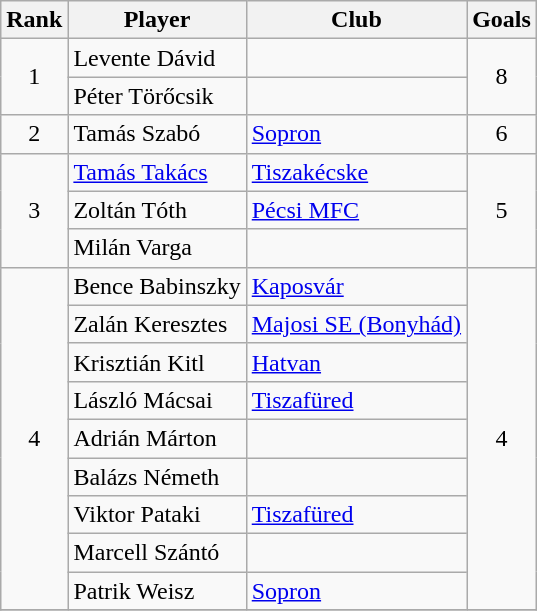<table class="wikitable" style="text-align:center">
<tr>
<th>Rank</th>
<th>Player</th>
<th>Club</th>
<th>Goals</th>
</tr>
<tr>
<td rowspan="2">1</td>
<td align="left"> Levente Dávid</td>
<td align="left"></td>
<td rowspan="2">8</td>
</tr>
<tr>
<td align="left"> Péter Törőcsik</td>
<td align="left"></td>
</tr>
<tr>
<td rowspan="1">2</td>
<td align="left"> Tamás Szabó</td>
<td align="left"><a href='#'>Sopron</a></td>
<td rowspan="1">6</td>
</tr>
<tr>
<td rowspan="3">3</td>
<td align="left"> <a href='#'>Tamás Takács</a></td>
<td align="left"><a href='#'>Tiszakécske</a></td>
<td rowspan="3">5</td>
</tr>
<tr>
<td align="left"> Zoltán Tóth</td>
<td align="left"><a href='#'>Pécsi MFC</a></td>
</tr>
<tr>
<td align="left"> Milán Varga</td>
<td align="left"></td>
</tr>
<tr>
<td rowspan="9">4</td>
<td align="left"> Bence Babinszky</td>
<td align="left"><a href='#'>Kaposvár</a></td>
<td rowspan="9">4</td>
</tr>
<tr>
<td align="left"> Zalán Keresztes</td>
<td align="left"><a href='#'>Majosi SE (Bonyhád)</a></td>
</tr>
<tr>
<td align="left"> Krisztián Kitl</td>
<td align="left"><a href='#'>Hatvan</a></td>
</tr>
<tr>
<td align="left"> László Mácsai</td>
<td align="left"><a href='#'>Tiszafüred</a></td>
</tr>
<tr>
<td align="left"> Adrián Márton</td>
<td align="left"></td>
</tr>
<tr>
<td align="left"> Balázs Németh</td>
<td align="left"></td>
</tr>
<tr>
<td align="left"> Viktor Pataki</td>
<td align="left"><a href='#'>Tiszafüred</a></td>
</tr>
<tr>
<td align="left"> Marcell Szántó</td>
<td align="left"></td>
</tr>
<tr>
<td align="left"> Patrik Weisz</td>
<td align="left"><a href='#'>Sopron</a></td>
</tr>
<tr>
</tr>
</table>
